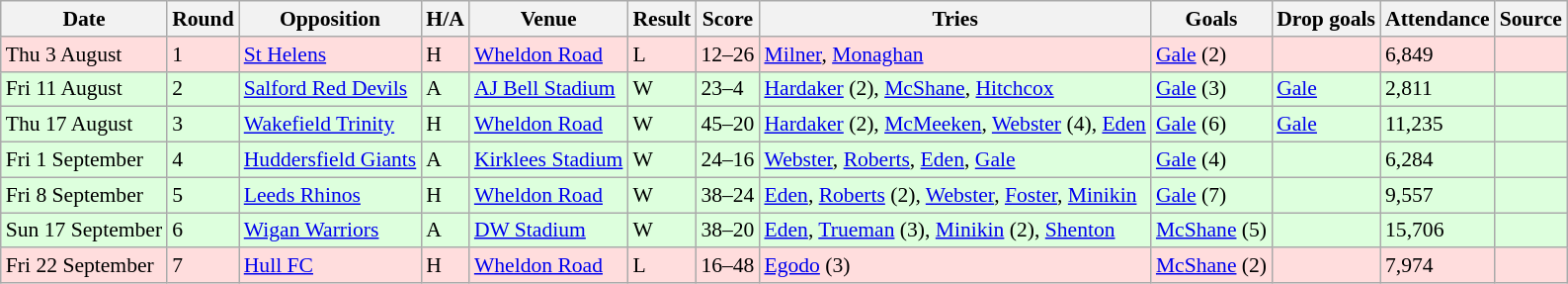<table class="wikitable" style="font-size:90%;">
<tr>
<th>Date</th>
<th>Round</th>
<th>Opposition</th>
<th>H/A</th>
<th>Venue</th>
<th>Result</th>
<th>Score</th>
<th>Tries</th>
<th>Goals</th>
<th>Drop goals</th>
<th>Attendance</th>
<th>Source</th>
</tr>
<tr style="background:#ffdddd;">
<td>Thu 3 August</td>
<td>1</td>
<td> <a href='#'>St Helens</a></td>
<td>H</td>
<td><a href='#'>Wheldon Road</a></td>
<td>L</td>
<td>12–26</td>
<td><a href='#'>Milner</a>, <a href='#'>Monaghan</a></td>
<td><a href='#'>Gale</a> (2)</td>
<td></td>
<td>6,849</td>
<td></td>
</tr>
<tr style="background:#ddffdd;">
<td>Fri 11 August</td>
<td>2</td>
<td> <a href='#'>Salford Red Devils</a></td>
<td>A</td>
<td><a href='#'>AJ Bell Stadium</a></td>
<td>W</td>
<td>23–4</td>
<td><a href='#'>Hardaker</a> (2), <a href='#'>McShane</a>, <a href='#'>Hitchcox</a></td>
<td><a href='#'>Gale</a> (3)</td>
<td><a href='#'>Gale</a></td>
<td>2,811</td>
<td></td>
</tr>
<tr style="background:#ddffdd;">
<td>Thu 17 August</td>
<td>3</td>
<td> <a href='#'>Wakefield Trinity</a></td>
<td>H</td>
<td><a href='#'>Wheldon Road</a></td>
<td>W</td>
<td>45–20</td>
<td><a href='#'>Hardaker</a> (2), <a href='#'>McMeeken</a>, <a href='#'>Webster</a> (4), <a href='#'>Eden</a></td>
<td><a href='#'>Gale</a> (6)</td>
<td><a href='#'>Gale</a></td>
<td>11,235</td>
<td></td>
</tr>
<tr style="background:#ddffdd;">
<td>Fri 1 September</td>
<td>4</td>
<td> <a href='#'>Huddersfield Giants</a></td>
<td>A</td>
<td><a href='#'>Kirklees Stadium</a></td>
<td>W</td>
<td>24–16</td>
<td><a href='#'>Webster</a>, <a href='#'>Roberts</a>, <a href='#'>Eden</a>, <a href='#'>Gale</a></td>
<td><a href='#'>Gale</a> (4)</td>
<td></td>
<td>6,284</td>
<td></td>
</tr>
<tr style="background:#ddffdd;">
<td>Fri 8 September</td>
<td>5</td>
<td> <a href='#'>Leeds Rhinos</a></td>
<td>H</td>
<td><a href='#'>Wheldon Road</a></td>
<td>W</td>
<td>38–24</td>
<td><a href='#'>Eden</a>, <a href='#'>Roberts</a> (2), <a href='#'>Webster</a>, <a href='#'>Foster</a>, <a href='#'>Minikin</a></td>
<td><a href='#'>Gale</a> (7)</td>
<td></td>
<td>9,557</td>
<td></td>
</tr>
<tr style="background:#ddffdd;">
<td>Sun 17 September</td>
<td>6</td>
<td> <a href='#'>Wigan Warriors</a></td>
<td>A</td>
<td><a href='#'>DW Stadium</a></td>
<td>W</td>
<td>38–20</td>
<td><a href='#'>Eden</a>, <a href='#'>Trueman</a> (3), <a href='#'>Minikin</a> (2), <a href='#'>Shenton</a></td>
<td><a href='#'>McShane</a> (5)</td>
<td></td>
<td>15,706</td>
<td></td>
</tr>
<tr style="background:#ffdddd;">
<td>Fri 22 September</td>
<td>7</td>
<td> <a href='#'>Hull FC</a></td>
<td>H</td>
<td><a href='#'>Wheldon Road</a></td>
<td>L</td>
<td>16–48</td>
<td><a href='#'>Egodo</a> (3)</td>
<td><a href='#'>McShane</a> (2)</td>
<td></td>
<td>7,974</td>
<td></td>
</tr>
</table>
